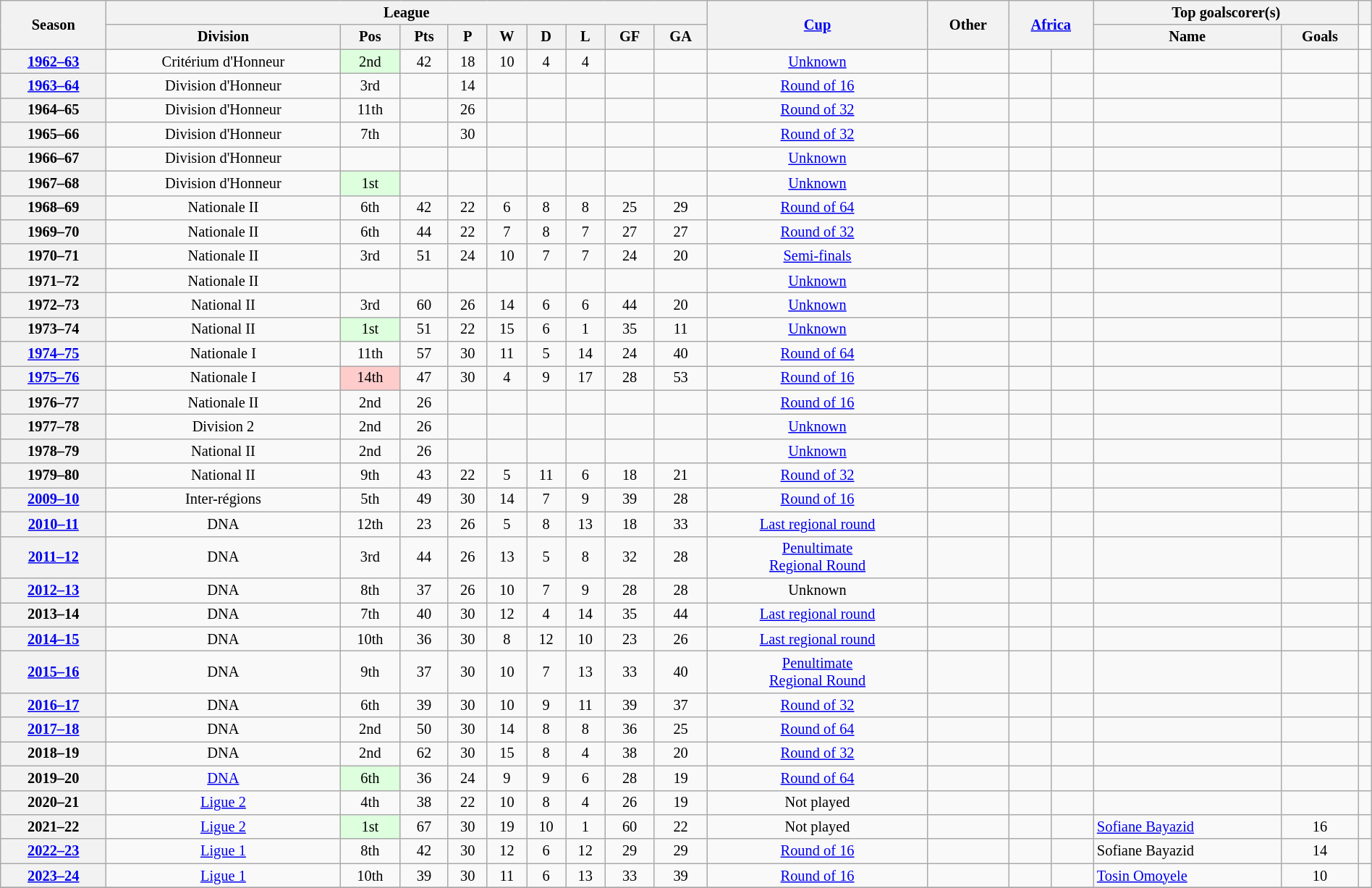<table class="wikitable" style="text-align:center; font-size:85%;width:100%; text-align:center">
<tr>
<th rowspan=2>Season</th>
<th colspan=9>League</th>
<th rowspan=2><a href='#'>Cup</a></th>
<th rowspan=2>Other</th>
<th rowspan=2 colspan=2><a href='#'>Africa</a></th>
<th colspan=2>Top goalscorer(s)</th>
<th colspan=2></th>
</tr>
<tr>
<th>Division</th>
<th>Pos</th>
<th>Pts</th>
<th>P</th>
<th>W</th>
<th>D</th>
<th>L</th>
<th>GF</th>
<th>GA</th>
<th>Name</th>
<th>Goals</th>
</tr>
<tr>
<th><a href='#'>1962–63</a></th>
<td>Critérium d'Honneur</td>
<td bgcolor="#DDFFDD">2nd</td>
<td>42</td>
<td>18</td>
<td>10</td>
<td>4</td>
<td>4</td>
<td></td>
<td></td>
<td><a href='#'>Unknown</a></td>
<td></td>
<td></td>
<td></td>
<td align=left></td>
<td></td>
<td></td>
</tr>
<tr>
<th><a href='#'>1963–64</a></th>
<td>Division d'Honneur</td>
<td>3rd</td>
<td></td>
<td>14</td>
<td></td>
<td></td>
<td></td>
<td></td>
<td></td>
<td><a href='#'>Round of 16</a></td>
<td></td>
<td></td>
<td></td>
<td align=left></td>
<td></td>
<td></td>
</tr>
<tr>
<th>1964–65</th>
<td>Division d'Honneur</td>
<td>11th</td>
<td></td>
<td>26</td>
<td></td>
<td></td>
<td></td>
<td></td>
<td></td>
<td><a href='#'>Round of 32</a></td>
<td></td>
<td></td>
<td></td>
<td align=left></td>
<td></td>
<td></td>
</tr>
<tr>
<th>1965–66</th>
<td>Division d'Honneur</td>
<td>7th</td>
<td></td>
<td>30</td>
<td></td>
<td></td>
<td></td>
<td></td>
<td></td>
<td><a href='#'>Round of 32</a></td>
<td></td>
<td></td>
<td></td>
<td align=left></td>
<td></td>
<td></td>
</tr>
<tr>
<th>1966–67</th>
<td>Division d'Honneur</td>
<td></td>
<td></td>
<td></td>
<td></td>
<td></td>
<td></td>
<td></td>
<td></td>
<td><a href='#'>Unknown</a></td>
<td></td>
<td></td>
<td></td>
<td align=left></td>
<td></td>
<td></td>
</tr>
<tr>
<th>1967–68</th>
<td>Division d'Honneur</td>
<td bgcolor="#DDFFDD">1st</td>
<td></td>
<td></td>
<td></td>
<td></td>
<td></td>
<td></td>
<td></td>
<td><a href='#'>Unknown</a></td>
<td></td>
<td></td>
<td></td>
<td align=left></td>
<td></td>
<td></td>
</tr>
<tr>
<th>1968–69</th>
<td>Nationale II</td>
<td>6th</td>
<td>42</td>
<td>22</td>
<td>6</td>
<td>8</td>
<td>8</td>
<td>25</td>
<td>29</td>
<td><a href='#'>Round of 64</a></td>
<td></td>
<td></td>
<td></td>
<td align=left></td>
<td></td>
<td></td>
</tr>
<tr>
<th>1969–70</th>
<td>Nationale II</td>
<td>6th</td>
<td>44</td>
<td>22</td>
<td>7</td>
<td>8</td>
<td>7</td>
<td>27</td>
<td>27</td>
<td><a href='#'>Round of 32</a></td>
<td></td>
<td></td>
<td></td>
<td align=left></td>
<td></td>
<td></td>
</tr>
<tr>
<th>1970–71</th>
<td>Nationale II</td>
<td>3rd</td>
<td>51</td>
<td>24</td>
<td>10</td>
<td>7</td>
<td>7</td>
<td>24</td>
<td>20</td>
<td><a href='#'>Semi-finals</a></td>
<td></td>
<td></td>
<td></td>
<td align=left></td>
<td></td>
<td></td>
</tr>
<tr>
<th>1971–72</th>
<td>Nationale II</td>
<td></td>
<td></td>
<td></td>
<td></td>
<td></td>
<td></td>
<td></td>
<td></td>
<td><a href='#'>Unknown</a></td>
<td></td>
<td></td>
<td></td>
<td align=left></td>
<td></td>
<td></td>
</tr>
<tr>
<th>1972–73</th>
<td>National II</td>
<td>3rd</td>
<td>60</td>
<td>26</td>
<td>14</td>
<td>6</td>
<td>6</td>
<td>44</td>
<td>20</td>
<td><a href='#'>Unknown</a></td>
<td></td>
<td></td>
<td></td>
<td align=left></td>
<td></td>
<td></td>
</tr>
<tr>
<th>1973–74</th>
<td>National II</td>
<td bgcolor="#DDFFDD">1st</td>
<td>51</td>
<td>22</td>
<td>15</td>
<td>6</td>
<td>1</td>
<td>35</td>
<td>11</td>
<td><a href='#'>Unknown</a></td>
<td></td>
<td></td>
<td></td>
<td align=left></td>
<td></td>
<td></td>
</tr>
<tr>
<th><a href='#'>1974–75</a></th>
<td>Nationale I</td>
<td>11th</td>
<td>57</td>
<td>30</td>
<td>11</td>
<td>5</td>
<td>14</td>
<td>24</td>
<td>40</td>
<td><a href='#'>Round of 64</a></td>
<td></td>
<td></td>
<td></td>
<td align=left></td>
<td></td>
<td></td>
</tr>
<tr>
<th><a href='#'>1975–76</a></th>
<td>Nationale I</td>
<td bgcolor="#FFCCCC">14th</td>
<td>47</td>
<td>30</td>
<td>4</td>
<td>9</td>
<td>17</td>
<td>28</td>
<td>53</td>
<td><a href='#'>Round of 16</a></td>
<td></td>
<td></td>
<td></td>
<td align=left></td>
<td></td>
<td></td>
</tr>
<tr>
<th>1976–77</th>
<td>Nationale II</td>
<td>2nd</td>
<td>26</td>
<td></td>
<td></td>
<td></td>
<td></td>
<td></td>
<td></td>
<td><a href='#'>Round of 16</a></td>
<td></td>
<td></td>
<td></td>
<td align=left></td>
<td></td>
<td></td>
</tr>
<tr>
<th>1977–78</th>
<td>Division 2</td>
<td>2nd</td>
<td>26</td>
<td></td>
<td></td>
<td></td>
<td></td>
<td></td>
<td></td>
<td><a href='#'>Unknown</a></td>
<td></td>
<td></td>
<td></td>
<td align=left></td>
<td></td>
<td></td>
</tr>
<tr>
<th>1978–79</th>
<td>National II</td>
<td>2nd</td>
<td>26</td>
<td></td>
<td></td>
<td></td>
<td></td>
<td></td>
<td></td>
<td><a href='#'>Unknown</a></td>
<td></td>
<td></td>
<td></td>
<td align=left></td>
<td></td>
<td></td>
</tr>
<tr>
<th>1979–80</th>
<td>National II</td>
<td>9th</td>
<td>43</td>
<td>22</td>
<td>5</td>
<td>11</td>
<td>6</td>
<td>18</td>
<td>21</td>
<td><a href='#'>Round of 32</a></td>
<td></td>
<td></td>
<td></td>
<td align=left></td>
<td></td>
<td></td>
</tr>
<tr>
<th><a href='#'>2009–10</a></th>
<td>Inter-régions</td>
<td>5th</td>
<td>49</td>
<td>30</td>
<td>14</td>
<td>7</td>
<td>9</td>
<td>39</td>
<td>28</td>
<td><a href='#'>Round of 16</a></td>
<td></td>
<td></td>
<td></td>
<td align=left></td>
<td></td>
<td></td>
</tr>
<tr>
<th><a href='#'>2010–11</a></th>
<td>DNA</td>
<td>12th</td>
<td>23</td>
<td>26</td>
<td>5</td>
<td>8</td>
<td>13</td>
<td>18</td>
<td>33</td>
<td><a href='#'>Last regional round</a></td>
<td></td>
<td></td>
<td></td>
<td align=left></td>
<td></td>
<td></td>
</tr>
<tr>
<th><a href='#'>2011–12</a></th>
<td>DNA</td>
<td>3rd</td>
<td>44</td>
<td>26</td>
<td>13</td>
<td>5</td>
<td>8</td>
<td>32</td>
<td>28</td>
<td><a href='#'>Penultimate<br>Regional Round</a></td>
<td></td>
<td></td>
<td></td>
<td align=left></td>
<td></td>
<td></td>
</tr>
<tr>
<th><a href='#'>2012–13</a></th>
<td>DNA</td>
<td>8th</td>
<td>37</td>
<td>26</td>
<td>10</td>
<td>7</td>
<td>9</td>
<td>28</td>
<td>28</td>
<td>Unknown</td>
<td></td>
<td></td>
<td></td>
<td align=left></td>
<td></td>
<td></td>
</tr>
<tr>
<th>2013–14</th>
<td>DNA</td>
<td>7th</td>
<td>40</td>
<td>30</td>
<td>12</td>
<td>4</td>
<td>14</td>
<td>35</td>
<td>44</td>
<td><a href='#'>Last regional round</a></td>
<td></td>
<td></td>
<td></td>
<td align=left></td>
<td></td>
<td></td>
</tr>
<tr>
<th><a href='#'>2014–15</a></th>
<td>DNA</td>
<td>10th</td>
<td>36</td>
<td>30</td>
<td>8</td>
<td>12</td>
<td>10</td>
<td>23</td>
<td>26</td>
<td><a href='#'>Last regional round</a></td>
<td></td>
<td></td>
<td></td>
<td align=left></td>
<td></td>
<td></td>
</tr>
<tr>
<th><a href='#'>2015–16</a></th>
<td>DNA</td>
<td>9th</td>
<td>37</td>
<td>30</td>
<td>10</td>
<td>7</td>
<td>13</td>
<td>33</td>
<td>40</td>
<td><a href='#'>Penultimate<br>Regional Round</a></td>
<td></td>
<td></td>
<td></td>
<td align=left></td>
<td></td>
<td></td>
</tr>
<tr>
<th><a href='#'>2016–17</a></th>
<td>DNA</td>
<td>6th</td>
<td>39</td>
<td>30</td>
<td>10</td>
<td>9</td>
<td>11</td>
<td>39</td>
<td>37</td>
<td><a href='#'>Round of 32</a></td>
<td></td>
<td></td>
<td></td>
<td align=left></td>
<td></td>
<td></td>
</tr>
<tr>
<th><a href='#'>2017–18</a></th>
<td>DNA</td>
<td>2nd</td>
<td>50</td>
<td>30</td>
<td>14</td>
<td>8</td>
<td>8</td>
<td>36</td>
<td>25</td>
<td><a href='#'>Round of 64</a></td>
<td></td>
<td></td>
<td></td>
<td align=left></td>
<td></td>
<td></td>
</tr>
<tr>
<th>2018–19</th>
<td>DNA</td>
<td>2nd</td>
<td>62</td>
<td>30</td>
<td>15</td>
<td>8</td>
<td>4</td>
<td>38</td>
<td>20</td>
<td><a href='#'>Round of 32</a></td>
<td></td>
<td></td>
<td></td>
<td align=left></td>
<td></td>
<td></td>
</tr>
<tr>
<th>2019–20</th>
<td><a href='#'>DNA</a></td>
<td bgcolor="#DDFFDD">6th</td>
<td>36</td>
<td>24</td>
<td>9</td>
<td>9</td>
<td>6</td>
<td>28</td>
<td>19</td>
<td><a href='#'>Round of 64</a></td>
<td></td>
<td></td>
<td></td>
<td align=left></td>
<td></td>
<td></td>
</tr>
<tr>
<th>2020–21</th>
<td><a href='#'>Ligue 2</a></td>
<td>4th</td>
<td>38</td>
<td>22</td>
<td>10</td>
<td>8</td>
<td>4</td>
<td>26</td>
<td>19</td>
<td>Not played</td>
<td></td>
<td></td>
<td></td>
<td align=left></td>
<td></td>
<td></td>
</tr>
<tr>
<th>2021–22</th>
<td><a href='#'>Ligue 2</a></td>
<td bgcolor="#DDFFDD">1st</td>
<td>67</td>
<td>30</td>
<td>19</td>
<td>10</td>
<td>1</td>
<td>60</td>
<td>22</td>
<td>Not played</td>
<td></td>
<td></td>
<td></td>
<td align=left><a href='#'>Sofiane Bayazid</a></td>
<td>16</td>
<td></td>
</tr>
<tr>
<th><a href='#'>2022–23</a></th>
<td><a href='#'>Ligue 1</a></td>
<td>8th</td>
<td>42</td>
<td>30</td>
<td>12</td>
<td>6</td>
<td>12</td>
<td>29</td>
<td>29</td>
<td><a href='#'>Round of 16</a></td>
<td></td>
<td></td>
<td></td>
<td align=left>Sofiane Bayazid</td>
<td>14</td>
<td></td>
</tr>
<tr>
<th><a href='#'>2023–24</a></th>
<td><a href='#'>Ligue 1</a></td>
<td>10th</td>
<td>39</td>
<td>30</td>
<td>11</td>
<td>6</td>
<td>13</td>
<td>33</td>
<td>39</td>
<td><a href='#'>Round of 16</a></td>
<td></td>
<td></td>
<td></td>
<td align=left><a href='#'>Tosin Omoyele</a></td>
<td>10</td>
<td></td>
</tr>
<tr>
</tr>
</table>
